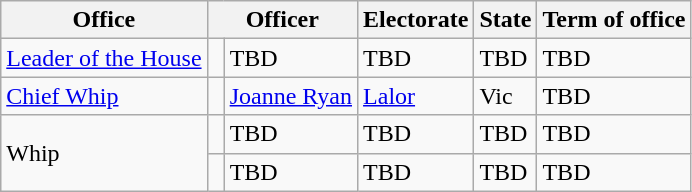<table class="wikitable sortable">
<tr>
<th>Office</th>
<th colspan="2">Officer</th>
<th>Electorate</th>
<th>State</th>
<th>Term of office</th>
</tr>
<tr>
<td><a href='#'>Leader of the House</a></td>
<td> </td>
<td>TBD</td>
<td>TBD</td>
<td>TBD</td>
<td>TBD</td>
</tr>
<tr>
<td><a href='#'>Chief Whip</a></td>
<td> </td>
<td><a href='#'>Joanne Ryan</a></td>
<td><a href='#'>Lalor</a></td>
<td>Vic</td>
<td>TBD</td>
</tr>
<tr>
<td rowspan="2">Whip</td>
<td> </td>
<td>TBD</td>
<td>TBD</td>
<td>TBD</td>
<td>TBD</td>
</tr>
<tr>
<td> </td>
<td>TBD</td>
<td>TBD</td>
<td>TBD</td>
<td>TBD</td>
</tr>
</table>
